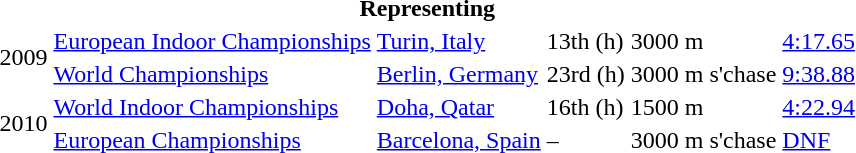<table>
<tr>
<th colspan="6">Representing </th>
</tr>
<tr>
<td rowspan=2>2009</td>
<td><a href='#'>European Indoor Championships</a></td>
<td><a href='#'>Turin, Italy</a></td>
<td>13th (h)</td>
<td>3000 m</td>
<td><a href='#'>4:17.65</a></td>
</tr>
<tr>
<td><a href='#'>World Championships</a></td>
<td><a href='#'>Berlin, Germany</a></td>
<td>23rd (h)</td>
<td>3000 m s'chase</td>
<td><a href='#'>9:38.88</a></td>
</tr>
<tr>
<td rowspan=2>2010</td>
<td><a href='#'>World Indoor Championships</a></td>
<td><a href='#'>Doha, Qatar</a></td>
<td>16th (h)</td>
<td>1500 m</td>
<td><a href='#'>4:22.94</a></td>
</tr>
<tr>
<td><a href='#'>European Championships</a></td>
<td><a href='#'>Barcelona, Spain</a></td>
<td>–</td>
<td>3000 m s'chase</td>
<td><a href='#'>DNF</a></td>
</tr>
</table>
